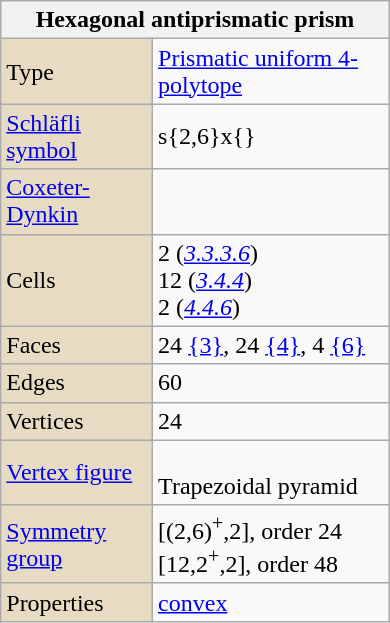<table class="wikitable" align="right" style="margin-left:10px" width="260">
<tr>
<th bgcolor=#e7dcc3 colspan=2>Hexagonal antiprismatic prism</th>
</tr>
<tr>
<td bgcolor=#e7dcc3>Type</td>
<td><a href='#'>Prismatic uniform 4-polytope</a></td>
</tr>
<tr>
<td bgcolor=#e7dcc3><a href='#'>Schläfli symbol</a></td>
<td>s{2,6}x{}</td>
</tr>
<tr>
<td bgcolor=#e7dcc3><a href='#'>Coxeter-Dynkin</a></td>
<td><br></td>
</tr>
<tr>
<td bgcolor=#e7dcc3>Cells</td>
<td>2 (<a href='#'><em>3.3.3.6</em></a>) <br>12 (<a href='#'><em>3.4.4</em></a>) <br>2 (<a href='#'><em>4.4.6</em></a>) </td>
</tr>
<tr>
<td bgcolor=#e7dcc3>Faces</td>
<td>24 <a href='#'>{3}</a>, 24 <a href='#'>{4}</a>, 4 <a href='#'>{6}</a></td>
</tr>
<tr>
<td bgcolor=#e7dcc3>Edges</td>
<td>60</td>
</tr>
<tr>
<td bgcolor=#e7dcc3>Vertices</td>
<td>24</td>
</tr>
<tr>
<td bgcolor=#e7dcc3><a href='#'>Vertex figure</a></td>
<td><br>Trapezoidal pyramid</td>
</tr>
<tr>
<td bgcolor=#e7dcc3><a href='#'>Symmetry group</a></td>
<td>[(2,6)<sup>+</sup>,2], order 24<br>[12,2<sup>+</sup>,2], order 48</td>
</tr>
<tr>
<td bgcolor=#e7dcc3>Properties</td>
<td><a href='#'>convex</a></td>
</tr>
</table>
